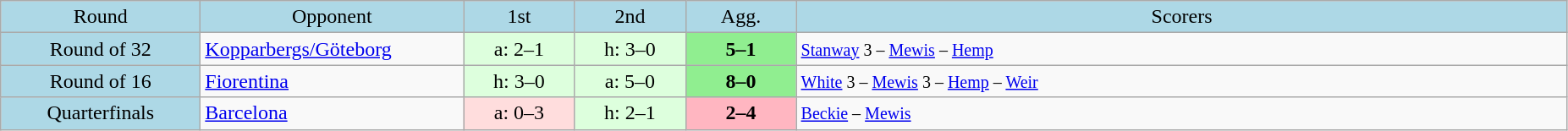<table class="wikitable" style="text-align:center">
<tr bgcolor=lightblue>
<td width=150px>Round</td>
<td width=200px>Opponent</td>
<td width=80px>1st</td>
<td width=80px>2nd</td>
<td width=80px>Agg.</td>
<td width=600px>Scorers</td>
</tr>
<tr>
<td bgcolor=lightblue>Round of 32</td>
<td align=left> <a href='#'>Kopparbergs/Göteborg</a></td>
<td bgcolor=#ddffdd>a: 2–1</td>
<td bgcolor=#ddffdd>h: 3–0</td>
<td bgcolor=lightgreen><strong>5–1</strong></td>
<td align=left><small><a href='#'>Stanway</a> 3 – <a href='#'>Mewis</a> – <a href='#'>Hemp</a></small></td>
</tr>
<tr>
<td bgcolor=lightblue>Round of 16</td>
<td align=left> <a href='#'>Fiorentina</a></td>
<td bgcolor=#ddffdd>h: 3–0</td>
<td bgcolor=#ddffdd>a: 5–0</td>
<td bgcolor=lightgreen><strong>8–0</strong></td>
<td align=left><small><a href='#'>White</a> 3 – <a href='#'>Mewis</a> 3 – <a href='#'>Hemp</a> – <a href='#'>Weir</a></small></td>
</tr>
<tr>
<td bgcolor=lightblue>Quarterfinals</td>
<td align=left> <a href='#'>Barcelona</a></td>
<td bgcolor=#ffdddd>a: 0–3</td>
<td bgcolor=#ddffdd>h: 2–1</td>
<td bgcolor=lightpink><strong>2–4</strong></td>
<td align=left><small><a href='#'>Beckie</a> – <a href='#'>Mewis</a></small></td>
</tr>
</table>
